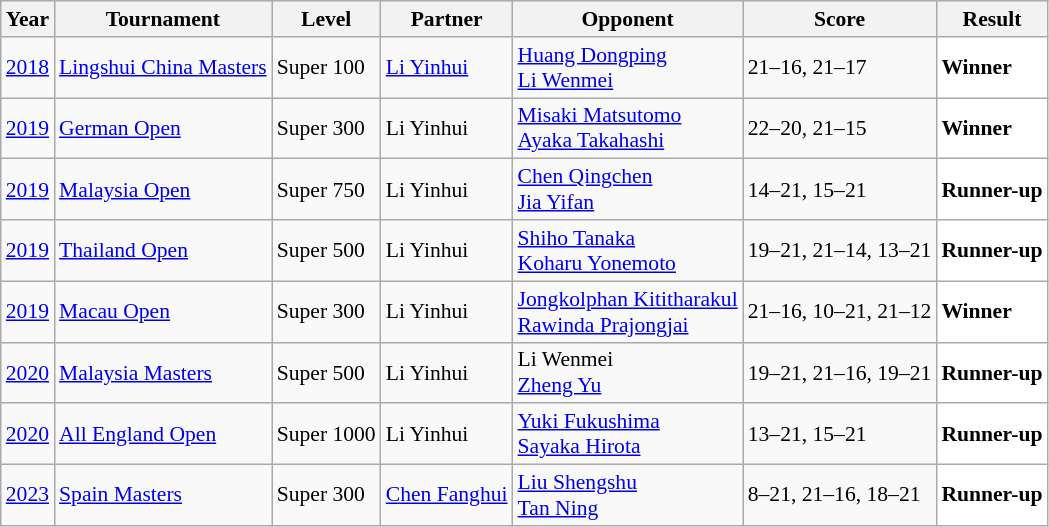<table class="sortable wikitable" style="font-size: 90%;">
<tr>
<th>Year</th>
<th>Tournament</th>
<th>Level</th>
<th>Partner</th>
<th>Opponent</th>
<th>Score</th>
<th>Result</th>
</tr>
<tr>
<td align="center"><a href='#'>2018</a></td>
<td align="left"><a href='#'>Lingshui China Masters</a></td>
<td align="left">Super 100</td>
<td align="left"> <a href='#'>Li Yinhui</a></td>
<td align="left"> <a href='#'>Huang Dongping</a><br> <a href='#'>Li Wenmei</a></td>
<td align="left">21–16, 21–17</td>
<td style="text-align:left; background:white"> <strong>Winner</strong></td>
</tr>
<tr>
<td align="center"><a href='#'>2019</a></td>
<td align="left"><a href='#'>German Open</a></td>
<td align="left">Super 300</td>
<td align="left"> Li Yinhui</td>
<td align="left"> <a href='#'>Misaki Matsutomo</a><br> <a href='#'>Ayaka Takahashi</a></td>
<td align="left">22–20, 21–15</td>
<td style="text-align:left; background:white"> <strong>Winner</strong></td>
</tr>
<tr>
<td align="center"><a href='#'>2019</a></td>
<td align="left"><a href='#'>Malaysia Open</a></td>
<td align="left">Super 750</td>
<td align="left"> Li Yinhui</td>
<td align="left"> <a href='#'>Chen Qingchen</a><br> <a href='#'>Jia Yifan</a></td>
<td align="left">14–21, 15–21</td>
<td style="text-align:left; background:white"> <strong>Runner-up</strong></td>
</tr>
<tr>
<td align="center"><a href='#'>2019</a></td>
<td align="left"><a href='#'>Thailand Open</a></td>
<td align="left">Super 500</td>
<td align="left"> Li Yinhui</td>
<td align="left"> <a href='#'>Shiho Tanaka</a><br> <a href='#'>Koharu Yonemoto</a></td>
<td align="left">19–21, 21–14, 13–21</td>
<td style="text-align:left; background:white"> <strong>Runner-up</strong></td>
</tr>
<tr>
<td align="center"><a href='#'>2019</a></td>
<td align="left"><a href='#'>Macau Open</a></td>
<td align="left">Super 300</td>
<td align="left"> Li Yinhui</td>
<td align="left"> <a href='#'>Jongkolphan Kititharakul</a><br> <a href='#'>Rawinda Prajongjai</a></td>
<td align="left">21–16, 10–21, 21–12</td>
<td style="text-align:left; background:white"> <strong>Winner</strong></td>
</tr>
<tr>
<td align="center"><a href='#'>2020</a></td>
<td align="left"><a href='#'>Malaysia Masters</a></td>
<td align="left">Super 500</td>
<td align="left"> Li Yinhui</td>
<td align="left"> Li Wenmei<br> <a href='#'>Zheng Yu</a></td>
<td align="left">19–21, 21–16, 19–21</td>
<td style="text-align:left; background:white"> <strong>Runner-up</strong></td>
</tr>
<tr>
<td align="center"><a href='#'>2020</a></td>
<td align="left"><a href='#'>All England Open</a></td>
<td align="left">Super 1000</td>
<td align="left"> Li Yinhui</td>
<td align="left"> <a href='#'>Yuki Fukushima</a><br> <a href='#'>Sayaka Hirota</a></td>
<td align="left">13–21, 15–21</td>
<td style="text-align:left; background:white"> <strong>Runner-up</strong></td>
</tr>
<tr>
<td align="center"><a href='#'>2023</a></td>
<td align="left"><a href='#'>Spain Masters</a></td>
<td align="left">Super 300</td>
<td align="left"> <a href='#'>Chen Fanghui</a></td>
<td align="left"> <a href='#'>Liu Shengshu</a><br> <a href='#'>Tan Ning</a></td>
<td align="left">8–21, 21–16, 18–21</td>
<td style="text-align:left; background:white"> <strong>Runner-up</strong></td>
</tr>
</table>
